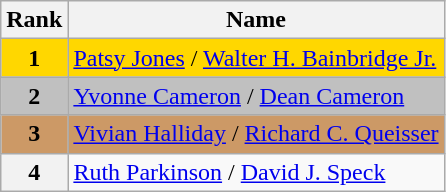<table class="wikitable">
<tr>
<th>Rank</th>
<th>Name</th>
</tr>
<tr bgcolor="gold">
<td align="center"><strong>1</strong></td>
<td><a href='#'>Patsy Jones</a> / <a href='#'>Walter H. Bainbridge Jr.</a></td>
</tr>
<tr bgcolor="silver">
<td align="center"><strong>2</strong></td>
<td><a href='#'>Yvonne Cameron</a> / <a href='#'>Dean Cameron</a></td>
</tr>
<tr bgcolor="cc9966">
<td align="center"><strong>3</strong></td>
<td><a href='#'>Vivian Halliday</a> / <a href='#'>Richard C. Queisser</a></td>
</tr>
<tr>
<th>4</th>
<td><a href='#'>Ruth Parkinson</a> / <a href='#'>David J. Speck</a></td>
</tr>
</table>
